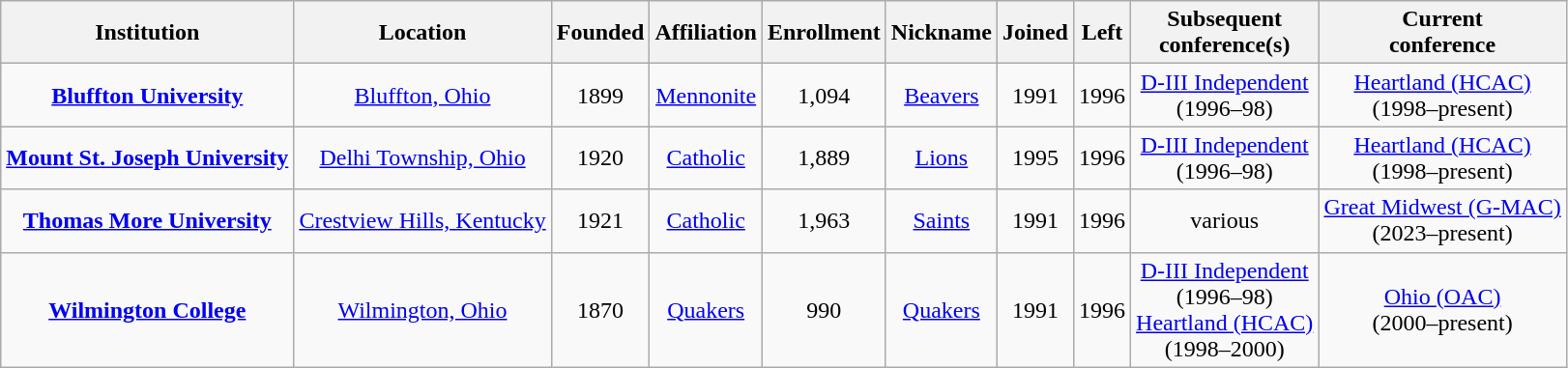<table class="sortable wikitable" style="text-align:center;">
<tr>
<th>Institution</th>
<th>Location</th>
<th>Founded</th>
<th>Affiliation</th>
<th>Enrollment</th>
<th>Nickname</th>
<th>Joined</th>
<th>Left</th>
<th>Subsequent<br>conference(s)</th>
<th>Current<br>conference</th>
</tr>
<tr>
<td><strong><a href='#'>Bluffton University</a></strong></td>
<td><a href='#'>Bluffton, Ohio</a></td>
<td>1899</td>
<td><a href='#'>Mennonite</a></td>
<td>1,094</td>
<td><a href='#'>Beavers</a></td>
<td>1991</td>
<td>1996</td>
<td><a href='#'>D-III Independent</a><br>(1996–98)</td>
<td><a href='#'>Heartland (HCAC)</a><br>(1998–present)</td>
</tr>
<tr>
<td><strong><a href='#'>Mount St. Joseph University</a></strong></td>
<td><a href='#'>Delhi Township, Ohio</a></td>
<td>1920</td>
<td><a href='#'>Catholic</a><br></td>
<td>1,889</td>
<td><a href='#'>Lions</a></td>
<td>1995</td>
<td>1996</td>
<td><a href='#'>D-III Independent</a><br>(1996–98)</td>
<td><a href='#'>Heartland (HCAC)</a><br>(1998–present)</td>
</tr>
<tr>
<td><strong><a href='#'>Thomas More University</a></strong></td>
<td><a href='#'>Crestview Hills, Kentucky</a></td>
<td>1921</td>
<td><a href='#'>Catholic</a><br></td>
<td>1,963</td>
<td><a href='#'>Saints</a></td>
<td>1991</td>
<td>1996</td>
<td>various</td>
<td><a href='#'>Great Midwest (G-MAC)</a><br>(2023–present)</td>
</tr>
<tr>
<td><strong><a href='#'>Wilmington College</a></strong></td>
<td><a href='#'>Wilmington, Ohio</a></td>
<td>1870</td>
<td><a href='#'>Quakers</a></td>
<td>990</td>
<td><a href='#'>Quakers</a></td>
<td>1991</td>
<td>1996</td>
<td><a href='#'>D-III Independent</a><br>(1996–98)<br><a href='#'>Heartland (HCAC)</a><br>(1998–2000)</td>
<td><a href='#'>Ohio (OAC)</a><br>(2000–present)</td>
</tr>
</table>
